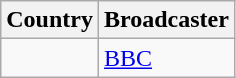<table class="wikitable">
<tr>
<th align=center>Country</th>
<th align=center>Broadcaster</th>
</tr>
<tr>
<td></td>
<td><a href='#'>BBC</a></td>
</tr>
</table>
